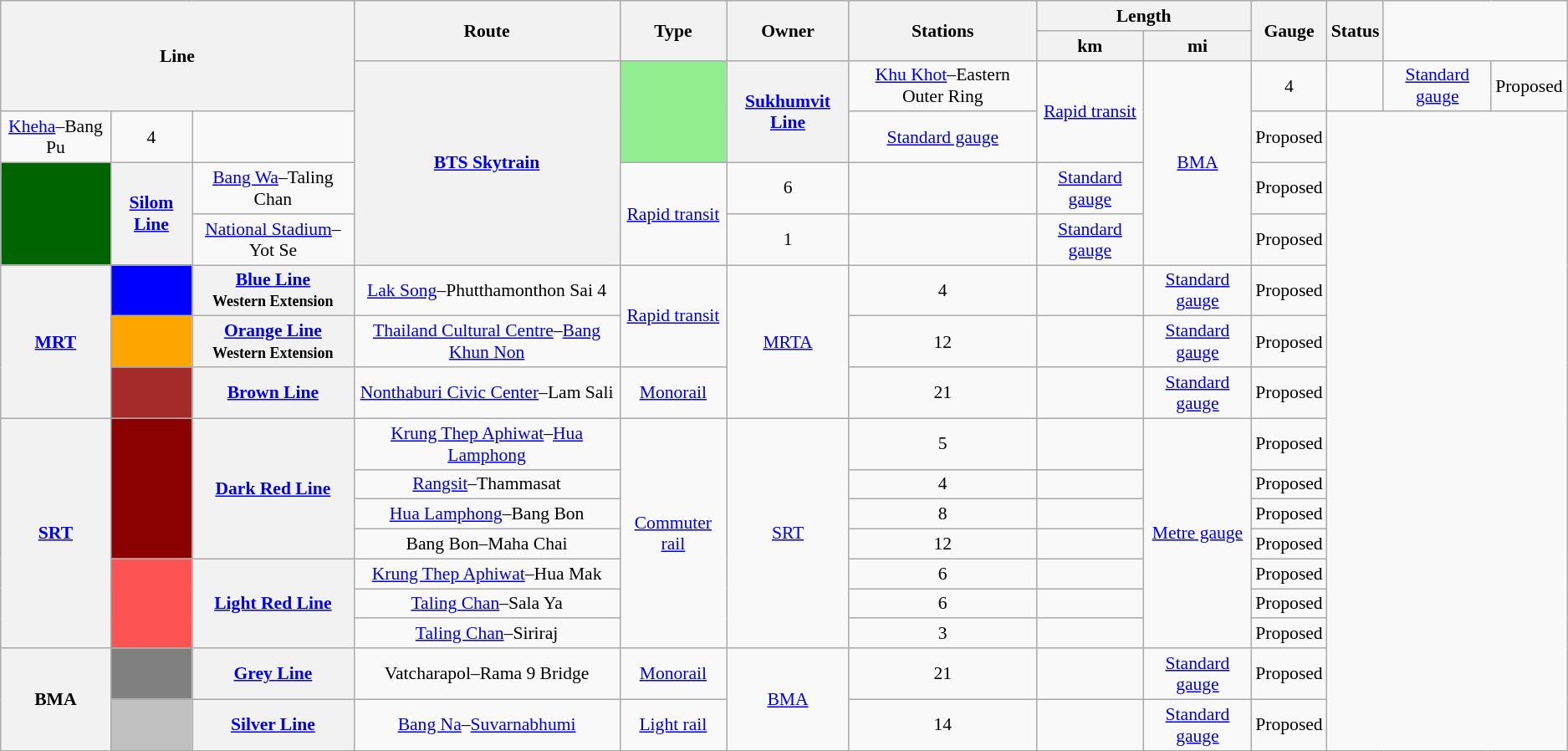<table class="wikitable sortable" style="text-align:center; font-size:90%">
<tr>
<th rowspan="3" colspan="3">Line</th>
<th rowspan="2"><strong>Route</strong></th>
<th rowspan="2">Type</th>
<th rowspan="2">Owner</th>
<th rowspan="2">Stations</th>
<th colspan="2">Length</th>
<th rowspan="2">Gauge</th>
<th rowspan="2">Status</th>
</tr>
<tr>
<th>km</th>
<th>mi</th>
</tr>
<tr>
<th rowspan="4"><a href='#'>BTS Skytrain</a></th>
<th rowspan="2" style="background-color: lightgreen;"></th>
<th rowspan="2"><a href='#'>Sukhumvit Line</a></th>
<td><a href='#'>Khu Khot</a>–Eastern Outer Ring</td>
<td rowspan="2"><a href='#'>Rapid transit</a></td>
<td rowspan="4"><a href='#'>BMA</a></td>
<td>4</td>
<td></td>
<td><a href='#'>Standard gauge</a></td>
<td>Proposed</td>
</tr>
<tr>
<td><a href='#'>Kheha</a>–Bang Pu</td>
<td>4</td>
<td></td>
<td><a href='#'>Standard gauge</a></td>
<td>Proposed</td>
</tr>
<tr>
<th rowspan="2" style="background-color: darkgreen;"></th>
<th rowspan="2"><a href='#'>Silom Line</a></th>
<td><a href='#'>Bang Wa</a>–Taling Chan</td>
<td rowspan="2"><a href='#'>Rapid transit</a></td>
<td>6</td>
<td></td>
<td><a href='#'>Standard gauge</a></td>
<td>Proposed</td>
</tr>
<tr>
<td><a href='#'>National Stadium</a>–Yot Se</td>
<td>1</td>
<td></td>
<td><a href='#'>Standard gauge</a></td>
<td>Proposed</td>
</tr>
<tr>
<th rowspan="3"><a href='#'>MRT</a></th>
<th rowspan="1" style="background-color: blue;"></th>
<th rowspan="1"><a href='#'>Blue Line</a><br><small>Western Extension</small></th>
<td><a href='#'>Lak Song</a>–Phutthamonthon Sai 4</td>
<td rowspan="2"><a href='#'>Rapid transit</a></td>
<td rowspan="3"><a href='#'>MRTA</a></td>
<td>4</td>
<td></td>
<td><a href='#'>Standard gauge</a></td>
<td>Proposed</td>
</tr>
<tr>
<th rowspan="1" style="background-color: orange;"></th>
<th rowspan="1"><a href='#'>Orange Line</a><br><small>Western Extension</small></th>
<td><a href='#'>Thailand Cultural Centre</a>–<a href='#'>Bang Khun Non</a></td>
<td>12</td>
<td></td>
<td><a href='#'>Standard gauge</a></td>
<td>Proposed</td>
</tr>
<tr>
<th rowspan="1" style="background-color: brown;"></th>
<th rowspan="1"><a href='#'>Brown Line</a></th>
<td><a href='#'>Nonthaburi Civic Center</a>–Lam Sali</td>
<td><a href='#'>Monorail</a></td>
<td>21</td>
<td></td>
<td><a href='#'>Standard gauge</a></td>
<td>Proposed</td>
</tr>
<tr>
<th rowspan="7"><a href='#'>SRT</a></th>
<th rowspan="4" style="background-color: darkred;"></th>
<th rowspan="4"><a href='#'>Dark Red Line</a><br></th>
<td><a href='#'>Krung Thep Aphiwat</a>–<a href='#'>Hua Lamphong</a></td>
<td rowspan="7"><a href='#'>Commuter rail</a></td>
<td rowspan="7"><a href='#'>SRT</a></td>
<td>5</td>
<td></td>
<td rowspan="7"><a href='#'>Metre gauge</a></td>
<td>Proposed</td>
</tr>
<tr>
<td><a href='#'>Rangsit</a>–Thammasat</td>
<td>4</td>
<td></td>
<td>Proposed</td>
</tr>
<tr>
<td><a href='#'>Hua Lamphong</a>–Bang Bon</td>
<td>8</td>
<td></td>
<td>Proposed</td>
</tr>
<tr>
<td>Bang Bon–Maha Chai</td>
<td>12</td>
<td></td>
<td>Proposed</td>
</tr>
<tr>
<th rowspan="3" style="background-color: #fd5353;"></th>
<th rowspan="3"><a href='#'>Light Red Line</a><br></th>
<td><a href='#'>Krung Thep Aphiwat</a>–Hua Mak</td>
<td>6</td>
<td></td>
<td>Proposed</td>
</tr>
<tr>
<td><a href='#'>Taling Chan</a>–Sala Ya</td>
<td>6</td>
<td></td>
<td>Proposed</td>
</tr>
<tr>
<td><a href='#'>Taling Chan</a>–Siriraj</td>
<td>3</td>
<td></td>
<td>Proposed</td>
</tr>
<tr>
<th rowspan="2">BMA</th>
<th rowspan="1" style="background-color: grey;"></th>
<th rowspan="1"><a href='#'>Grey Line</a></th>
<td>Vatcharapol–Rama 9 Bridge</td>
<td><a href='#'>Monorail</a></td>
<td rowspan="2"><a href='#'>BMA</a></td>
<td>21</td>
<td></td>
<td><a href='#'>Standard gauge</a></td>
<td>Proposed</td>
</tr>
<tr>
<th rowspan="1" style="background-color: silver;"></th>
<th rowspan="1"><a href='#'>Silver Line</a></th>
<td><a href='#'>Bang Na</a>–<a href='#'>Suvarnabhumi</a></td>
<td><a href='#'>Light rail</a></td>
<td>14</td>
<td></td>
<td><a href='#'>Standard gauge</a></td>
<td>Proposed</td>
</tr>
</table>
